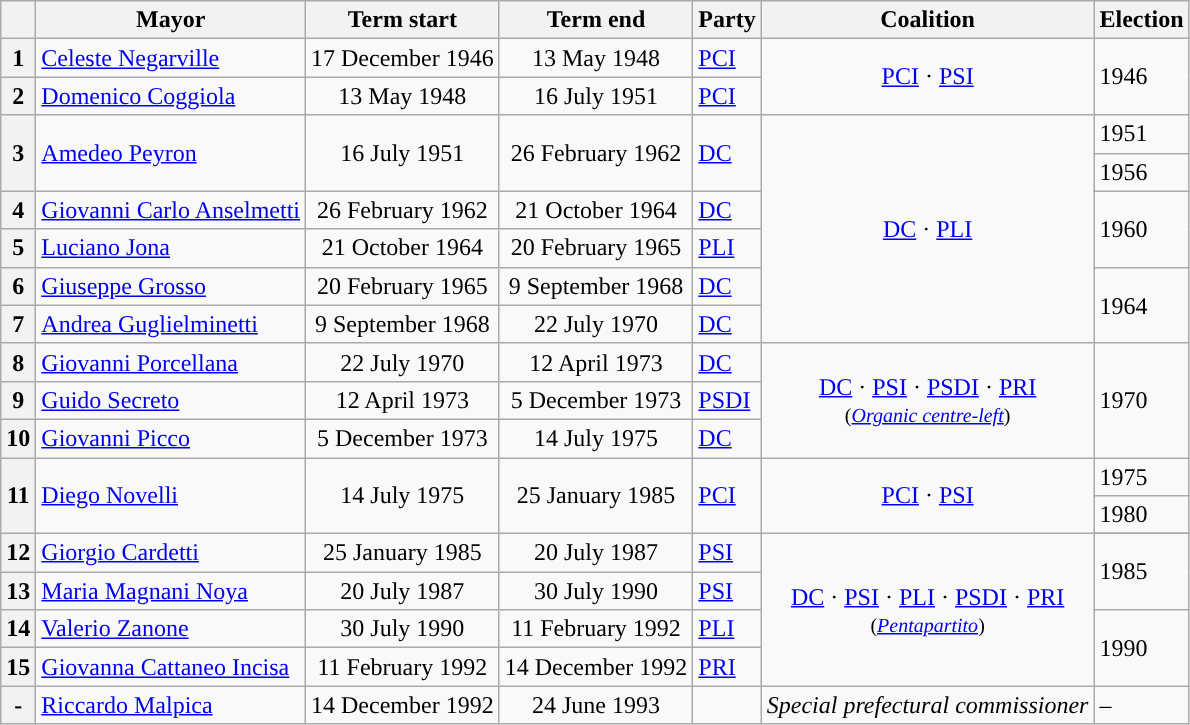<table class="wikitable">
<tr>
<th class=unsortable> </th>
<th>Mayor</th>
<th>Term start</th>
<th>Term end</th>
<th>Party</th>
<th>Coalition</th>
<th>Election</th>
</tr>
<tr>
<th style="background:">1</th>
<td><a href='#'>Celeste Negarville</a></td>
<td align=center>17 December 1946</td>
<td align=center>13 May 1948</td>
<td><a href='#'>PCI</a></td>
<td align=center rowspan="2"><a href='#'>PCI</a> · <a href='#'>PSI</a></td>
<td rowspan="2">1946</td>
</tr>
<tr>
<th style="background:">2</th>
<td><a href='#'>Domenico Coggiola</a></td>
<td align=center>13 May 1948</td>
<td align=center>16 July 1951</td>
<td><a href='#'>PCI</a></td>
</tr>
<tr>
<th rowspan="3" style="background:">3</th>
<td rowspan="3"><a href='#'>Amedeo Peyron</a></td>
<td rowspan="3" align=center>16 July 1951</td>
<td rowspan="3" align=center>26 February 1962</td>
<td rowspan="3"><a href='#'>DC</a></td>
<td align=center rowspan="7"><a href='#'>DC</a> · <a href='#'>PLI</a></td>
<td>1951</td>
</tr>
<tr>
<td>1956</td>
</tr>
<tr>
<td rowspan="3">1960</td>
</tr>
<tr>
<th style="background:">4</th>
<td><a href='#'>Giovanni Carlo Anselmetti</a></td>
<td align=center>26 February 1962</td>
<td align=center>21 October 1964</td>
<td><a href='#'>DC</a></td>
</tr>
<tr>
<th style="background:">5</th>
<td><a href='#'>Luciano Jona</a></td>
<td align=center>21 October 1964</td>
<td align=center>20 February 1965</td>
<td><a href='#'>PLI</a></td>
</tr>
<tr>
<th style="background:">6</th>
<td><a href='#'>Giuseppe Grosso</a></td>
<td align=center>20 February 1965</td>
<td align=center>9 September 1968</td>
<td><a href='#'>DC</a></td>
<td rowspan="2">1964</td>
</tr>
<tr>
<th style="background:">7</th>
<td><a href='#'>Andrea Guglielminetti</a></td>
<td align=center>9 September 1968</td>
<td align=center>22 July 1970</td>
<td><a href='#'>DC</a></td>
</tr>
<tr>
<th style="background:">8</th>
<td><a href='#'>Giovanni Porcellana</a></td>
<td align=center>22 July 1970</td>
<td align=center>12 April 1973</td>
<td><a href='#'>DC</a></td>
<td align=center rowspan="3"><a href='#'>DC</a> · <a href='#'>PSI</a> · <a href='#'>PSDI</a> · <a href='#'>PRI</a><br><small>(<em><a href='#'>Organic centre-left</a></em>)</small></td>
<td rowspan="3">1970</td>
</tr>
<tr>
<th style="background:">9</th>
<td><a href='#'>Guido Secreto</a></td>
<td align=center>12 April 1973</td>
<td align=center>5 December 1973</td>
<td><a href='#'>PSDI</a></td>
</tr>
<tr>
<th style="background:">10</th>
<td><a href='#'>Giovanni Picco</a></td>
<td align=center>5 December 1973</td>
<td align=center>14 July 1975</td>
<td><a href='#'>DC</a></td>
</tr>
<tr>
<th rowspan="2" style="background:">11</th>
<td rowspan="2"><a href='#'>Diego Novelli</a></td>
<td rowspan="2" align=center>14 July 1975</td>
<td rowspan="2" align=center>25 January 1985</td>
<td rowspan="2"><a href='#'>PCI</a></td>
<td align=center rowspan="3"><a href='#'>PCI</a> · <a href='#'>PSI</a></td>
<td>1975</td>
</tr>
<tr>
<td>1980</td>
</tr>
<tr>
<th rowspan="2" style="background:">12</th>
<td rowspan="2"><a href='#'>Giorgio Cardetti</a></td>
<td rowspan="2" align=center>25 January 1985</td>
<td rowspan="2" align=center>20 July 1987</td>
<td rowspan="2"><a href='#'>PSI</a></td>
</tr>
<tr>
<td align=center rowspan="4"><a href='#'>DC</a> · <a href='#'>PSI</a> · <a href='#'>PLI</a> · <a href='#'>PSDI</a> · <a href='#'>PRI</a><br><small>(<em><a href='#'>Pentapartito</a></em>)</small></td>
<td rowspan="2">1985</td>
</tr>
<tr>
<th style="background:">13</th>
<td><a href='#'>Maria Magnani Noya</a></td>
<td align=center>20 July 1987</td>
<td align=center>30 July 1990</td>
<td><a href='#'>PSI</a></td>
</tr>
<tr>
<th style="background:">14</th>
<td><a href='#'>Valerio Zanone</a></td>
<td align=center>30 July 1990</td>
<td align=center>11 February 1992</td>
<td><a href='#'>PLI</a></td>
<td rowspan="2">1990</td>
</tr>
<tr>
<th style="background:">15</th>
<td><a href='#'>Giovanna Cattaneo Incisa</a></td>
<td align=center>11 February 1992</td>
<td align=center>14 December 1992</td>
<td><a href='#'>PRI</a></td>
</tr>
<tr>
<th style="background:">-</th>
<td><a href='#'>Riccardo Malpica</a></td>
<td align=center>14 December 1992</td>
<td align=center>24 June 1993</td>
<td></td>
<td><em>Special prefectural commissioner</em></td>
<td>–</td>
</tr>
</table>
